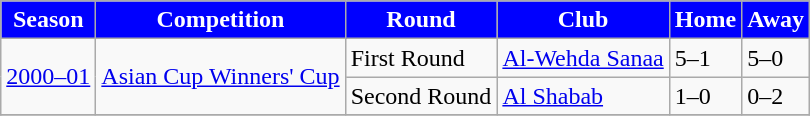<table class="wikitable">
<tr>
<th style="color:white; background:blue;">Season</th>
<th style="color:white; background:blue;">Competition</th>
<th style="color:white; background:blue;">Round</th>
<th style="color:white; background:blue;">Club</th>
<th style="color:white; background:blue;">Home</th>
<th style="color:white; background:blue;">Away</th>
</tr>
<tr>
<td rowspan=2><a href='#'>2000–01</a></td>
<td rowspan=2><a href='#'>Asian Cup Winners' Cup</a></td>
<td>First Round</td>
<td> <a href='#'>Al-Wehda Sanaa</a></td>
<td>5–1</td>
<td>5–0</td>
</tr>
<tr>
<td>Second Round</td>
<td> <a href='#'>Al Shabab</a></td>
<td>1–0</td>
<td>0–2</td>
</tr>
<tr>
</tr>
</table>
